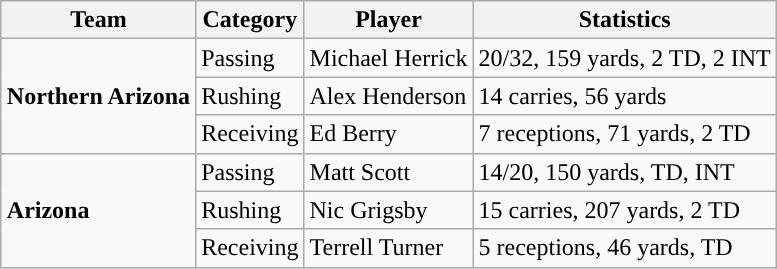<table class="wikitable" style="float: right;">
<tr>
<th>Team</th>
<th>Category</th>
<th>Player</th>
<th>Statistics</th>
</tr>
<tr>
<td rowspan=3><strong>Northern Arizona</strong></td>
<td>Passing</td>
<td>Michael Herrick</td>
<td>20/32, 159 yards, 2 TD, 2 INT</td>
</tr>
<tr>
<td>Rushing</td>
<td>Alex Henderson</td>
<td>14 carries, 56 yards</td>
</tr>
<tr>
<td>Receiving</td>
<td>Ed Berry</td>
<td>7 receptions, 71 yards, 2 TD</td>
</tr>
<tr>
<td rowspan=3><strong>Arizona</strong></td>
<td>Passing</td>
<td>Matt Scott</td>
<td>14/20, 150 yards, TD, INT</td>
</tr>
<tr>
<td>Rushing</td>
<td>Nic Grigsby</td>
<td>15 carries, 207 yards, 2 TD</td>
</tr>
<tr>
<td>Receiving</td>
<td>Terrell Turner</td>
<td>5 receptions, 46 yards, TD</td>
</tr>
</table>
